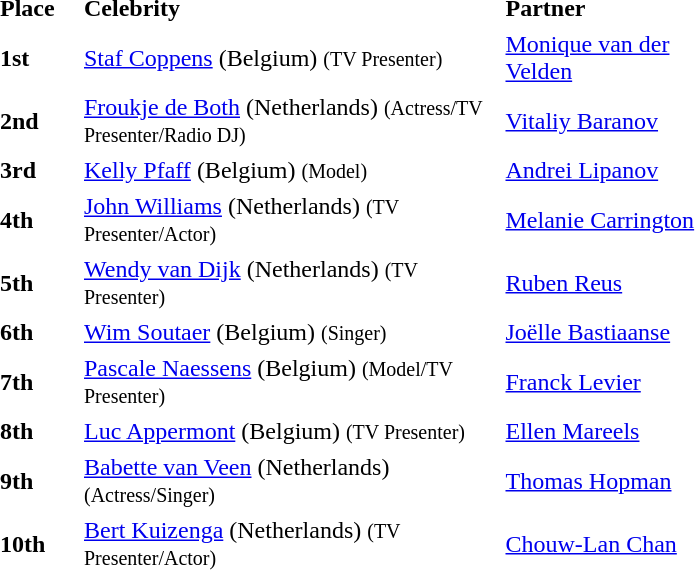<table border="0" cellpadding="2">
<tr>
<td style="width:50px;"><strong>Place</strong></td>
<td style="width:275px;"><strong>Celebrity</strong></td>
<td style="width:150px;"><strong>Partner</strong></td>
</tr>
<tr>
<td><strong>1st</strong></td>
<td><a href='#'>Staf Coppens</a> (Belgium) <small>(TV Presenter)</small></td>
<td><a href='#'>Monique van der Velden</a></td>
</tr>
<tr>
<td><strong>2nd</strong></td>
<td><a href='#'>Froukje de Both</a> (Netherlands) <small>(Actress/TV Presenter/Radio DJ)</small></td>
<td><a href='#'>Vitaliy Baranov</a></td>
</tr>
<tr>
<td><strong>3rd</strong></td>
<td><a href='#'>Kelly Pfaff</a> (Belgium) <small>(Model)</small></td>
<td><a href='#'>Andrei Lipanov</a></td>
</tr>
<tr>
<td><strong>4th</strong></td>
<td><a href='#'>John Williams</a> (Netherlands) <small>(TV Presenter/Actor)</small></td>
<td><a href='#'>Melanie Carrington</a></td>
</tr>
<tr>
<td><strong>5th</strong></td>
<td><a href='#'>Wendy van Dijk</a> (Netherlands) <small>(TV Presenter)</small></td>
<td><a href='#'>Ruben Reus</a></td>
</tr>
<tr>
<td><strong>6th</strong></td>
<td><a href='#'>Wim Soutaer</a> (Belgium) <small>(Singer)</small></td>
<td><a href='#'>Joëlle Bastiaanse</a></td>
</tr>
<tr>
<td><strong>7th</strong></td>
<td><a href='#'>Pascale Naessens</a> (Belgium) <small>(Model/TV Presenter)</small></td>
<td><a href='#'>Franck Levier</a></td>
</tr>
<tr>
<td><strong>8th</strong></td>
<td><a href='#'>Luc Appermont</a> (Belgium) <small>(TV Presenter)</small></td>
<td><a href='#'>Ellen Mareels</a></td>
</tr>
<tr>
<td><strong>9th</strong></td>
<td><a href='#'>Babette van Veen</a> (Netherlands) <small>(Actress/Singer)</small></td>
<td><a href='#'>Thomas Hopman</a></td>
</tr>
<tr>
<td><strong>10th</strong></td>
<td><a href='#'>Bert Kuizenga</a> (Netherlands) <small>(TV Presenter/Actor)</small></td>
<td><a href='#'>Chouw-Lan Chan</a></td>
</tr>
</table>
